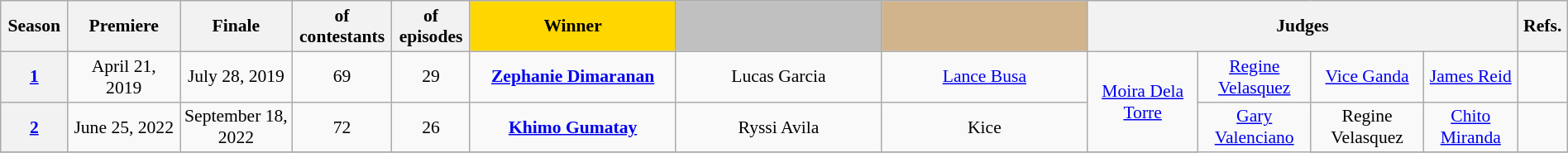<table class="wikitable" width="100%" style="text-align:center; font-size:90%;">
<tr>
<th width="2%">Season</th>
<th width="6%">Premiere</th>
<th width="6%">Finale</th>
<th width="2%"> of contestants</th>
<th width="2%"> of episodes</th>
<th width="11%" style="background:gold">Winner</th>
<th width="11%" style="background:silver"></th>
<th width="11%" style="background:tan"></th>
<th colspan="4" width="23%">Judges</th>
<th width="1%">Refs.</th>
</tr>
<tr>
<th><a href='#'>1</a></th>
<td>April 21, 2019</td>
<td>July 28, 2019</td>
<td>69</td>
<td>29</td>
<td><strong><a href='#'>Zephanie Dimaranan</a></strong></td>
<td>Lucas Garcia</td>
<td><a href='#'>Lance Busa</a></td>
<td rowspan="2"><a href='#'>Moira Dela Torre</a></td>
<td><a href='#'>Regine Velasquez</a></td>
<td><a href='#'>Vice Ganda</a></td>
<td><a href='#'>James Reid</a></td>
<td></td>
</tr>
<tr>
<th><a href='#'>2</a></th>
<td>June 25, 2022</td>
<td>September 18, 2022</td>
<td>72</td>
<td>26</td>
<td><strong><a href='#'>Khimo Gumatay</a></strong></td>
<td>Ryssi Avila</td>
<td>Kice</td>
<td rowspan="2"><a href='#'>Gary Valenciano</a></td>
<td>Regine Velasquez</td>
<td><a href='#'>Chito Miranda</a></td>
<td></td>
</tr>
<tr>
</tr>
</table>
